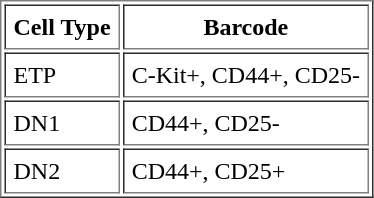<table border="1" cellpadding="5">
<tr>
<th>Cell Type</th>
<th>Barcode</th>
</tr>
<tr>
<td>ETP</td>
<td>C-Kit+, CD44+, CD25-</td>
</tr>
<tr>
<td>DN1</td>
<td>CD44+, CD25-</td>
</tr>
<tr>
<td>DN2</td>
<td>CD44+, CD25+</td>
</tr>
</table>
